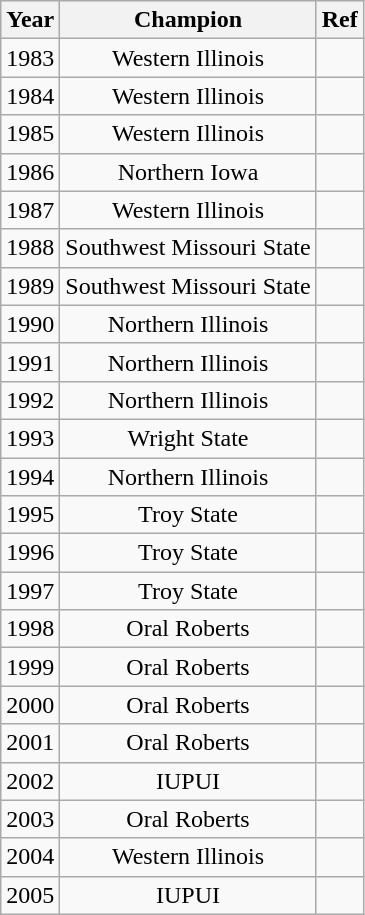<table class="wikitable" style="text-align:center;" cellspacing="2">
<tr>
<th>Year</th>
<th>Champion</th>
<th>Ref</th>
</tr>
<tr>
<td>1983</td>
<td>Western Illinois</td>
<td></td>
</tr>
<tr>
<td>1984</td>
<td>Western Illinois</td>
<td></td>
</tr>
<tr>
<td>1985</td>
<td>Western Illinois</td>
<td></td>
</tr>
<tr>
<td>1986</td>
<td>Northern Iowa</td>
<td></td>
</tr>
<tr>
<td>1987</td>
<td>Western Illinois</td>
<td></td>
</tr>
<tr>
<td>1988</td>
<td>Southwest Missouri State</td>
<td></td>
</tr>
<tr>
<td>1989</td>
<td>Southwest Missouri State</td>
<td></td>
</tr>
<tr>
<td>1990</td>
<td>Northern Illinois</td>
<td></td>
</tr>
<tr>
<td>1991</td>
<td>Northern Illinois</td>
<td></td>
</tr>
<tr>
<td>1992</td>
<td>Northern Illinois</td>
<td></td>
</tr>
<tr>
<td>1993</td>
<td>Wright State</td>
<td></td>
</tr>
<tr>
<td>1994</td>
<td>Northern Illinois</td>
<td></td>
</tr>
<tr>
<td>1995</td>
<td>Troy State</td>
<td></td>
</tr>
<tr>
<td>1996</td>
<td>Troy State</td>
<td></td>
</tr>
<tr>
<td>1997</td>
<td>Troy State</td>
<td></td>
</tr>
<tr>
<td>1998</td>
<td>Oral Roberts</td>
<td></td>
</tr>
<tr>
<td>1999</td>
<td>Oral Roberts</td>
<td></td>
</tr>
<tr>
<td>2000</td>
<td>Oral Roberts</td>
<td></td>
</tr>
<tr>
<td>2001</td>
<td>Oral Roberts</td>
<td></td>
</tr>
<tr>
<td>2002</td>
<td>IUPUI</td>
<td></td>
</tr>
<tr>
<td>2003</td>
<td>Oral Roberts</td>
<td></td>
</tr>
<tr>
<td>2004</td>
<td>Western Illinois</td>
<td></td>
</tr>
<tr>
<td>2005</td>
<td>IUPUI</td>
<td></td>
</tr>
</table>
